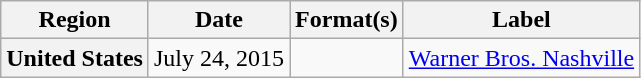<table class="wikitable plainrowheaders">
<tr>
<th scope="col">Region</th>
<th scope="col">Date</th>
<th scope="col">Format(s)</th>
<th scope="col">Label</th>
</tr>
<tr>
<th scope="row">United States</th>
<td>July 24, 2015</td>
<td></td>
<td><a href='#'>Warner Bros. Nashville</a></td>
</tr>
</table>
